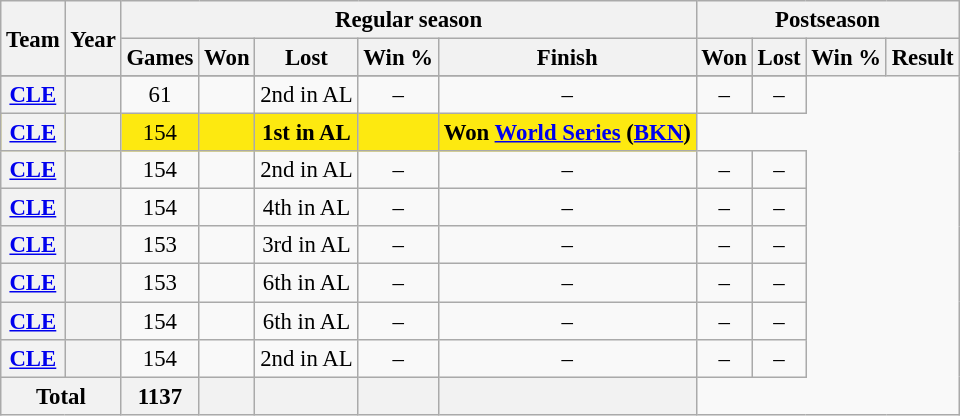<table class="wikitable" style="font-size: 95%; text-align:center;">
<tr>
<th rowspan="2">Team</th>
<th rowspan="2">Year</th>
<th colspan="5">Regular season</th>
<th colspan="4">Postseason</th>
</tr>
<tr>
<th>Games</th>
<th>Won</th>
<th>Lost</th>
<th>Win %</th>
<th>Finish</th>
<th>Won</th>
<th>Lost</th>
<th>Win %</th>
<th>Result</th>
</tr>
<tr>
</tr>
<tr>
<th><a href='#'>CLE</a></th>
<th></th>
<td>61</td>
<td></td>
<td>2nd in AL</td>
<td>–</td>
<td>–</td>
<td>–</td>
<td>–</td>
</tr>
<tr style="background:#fde910">
<th><a href='#'>CLE</a></th>
<th></th>
<td>154</td>
<td></td>
<td><strong>1st in AL</strong></td>
<td></td>
<td><strong>Won <a href='#'>World Series</a> (<a href='#'>BKN</a>)</strong></td>
</tr>
<tr>
<th><a href='#'>CLE</a></th>
<th></th>
<td>154</td>
<td></td>
<td>2nd in AL</td>
<td>–</td>
<td>–</td>
<td>–</td>
<td>–</td>
</tr>
<tr>
<th><a href='#'>CLE</a></th>
<th></th>
<td>154</td>
<td></td>
<td>4th in AL</td>
<td>–</td>
<td>–</td>
<td>–</td>
<td>–</td>
</tr>
<tr>
<th><a href='#'>CLE</a></th>
<th></th>
<td>153</td>
<td></td>
<td>3rd in AL</td>
<td>–</td>
<td>–</td>
<td>–</td>
<td>–</td>
</tr>
<tr>
<th><a href='#'>CLE</a></th>
<th></th>
<td>153</td>
<td></td>
<td>6th in AL</td>
<td>–</td>
<td>–</td>
<td>–</td>
<td>–</td>
</tr>
<tr>
<th><a href='#'>CLE</a></th>
<th></th>
<td>154</td>
<td></td>
<td>6th in AL</td>
<td>–</td>
<td>–</td>
<td>–</td>
<td>–</td>
</tr>
<tr>
<th><a href='#'>CLE</a></th>
<th></th>
<td>154</td>
<td></td>
<td>2nd in AL</td>
<td>–</td>
<td>–</td>
<td>–</td>
<td>–</td>
</tr>
<tr>
<th colspan="2">Total</th>
<th>1137</th>
<th></th>
<th></th>
<th></th>
<th></th>
</tr>
</table>
